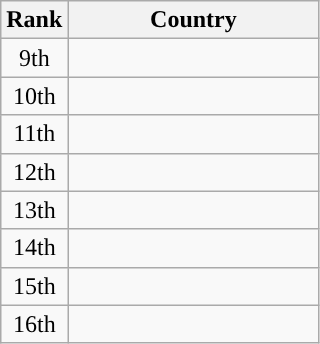<table class="wikitable gauche" style="text-align:center;'">
<tr>
<th scope=col>Rank</th>
<th scope=col style="width:160px;">Country</th>
</tr>
<tr>
<td>9th</td>
<td align=left></td>
</tr>
<tr>
<td>10th</td>
<td align=left></td>
</tr>
<tr>
<td>11th</td>
<td align=left></td>
</tr>
<tr>
<td>12th</td>
<td align=left></td>
</tr>
<tr>
<td>13th</td>
<td align=left></td>
</tr>
<tr>
<td>14th</td>
<td align=left></td>
</tr>
<tr>
<td>15th</td>
<td align=left></td>
</tr>
<tr>
<td>16th</td>
<td align=left></td>
</tr>
</table>
